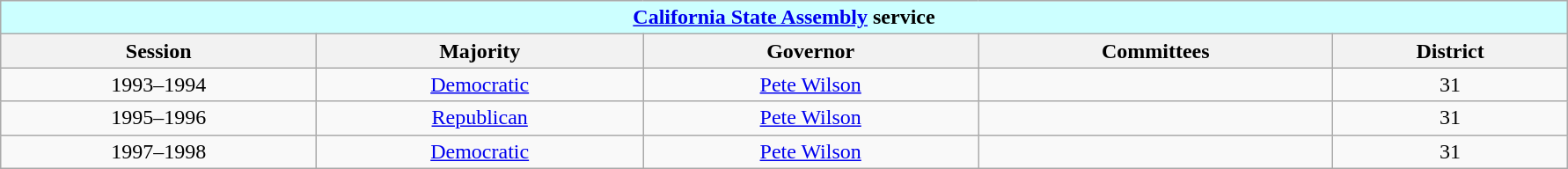<table class="wikitable" style="text-align:center; width:94%; margin:auto;">
<tr>
<th colspan="5" style="background:#cff;"><a href='#'>California State Assembly</a> service</th>
</tr>
<tr>
<th><strong>Session</strong></th>
<th><strong>Majority</strong></th>
<th><strong>Governor</strong></th>
<th><strong>Committees</strong></th>
<th><strong>District</strong></th>
</tr>
<tr>
<td>1993–1994</td>
<td><a href='#'>Democratic</a></td>
<td><a href='#'>Pete Wilson</a></td>
<td></td>
<td>31</td>
</tr>
<tr>
<td>1995–1996</td>
<td><a href='#'>Republican</a></td>
<td><a href='#'>Pete Wilson</a></td>
<td></td>
<td>31</td>
</tr>
<tr>
<td>1997–1998</td>
<td><a href='#'>Democratic</a></td>
<td><a href='#'>Pete Wilson</a></td>
<td></td>
<td>31</td>
</tr>
</table>
